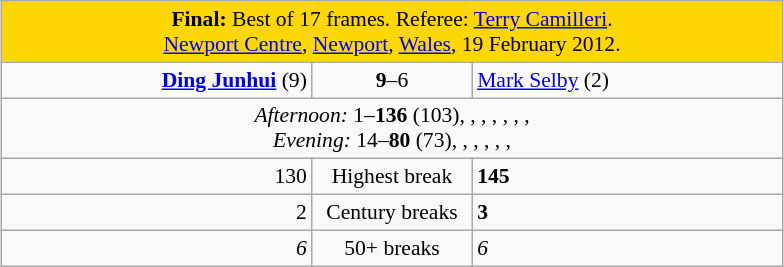<table class="wikitable" style="font-size: 90%; margin: 1em auto 1em auto;">
<tr>
<td colspan = "3" align="center" bgcolor="#ffd700"><strong>Final:</strong> Best of 17 frames. Referee: <a href='#'>Terry Camilleri</a>.<br><a href='#'>Newport Centre</a>, <a href='#'>Newport</a>, <a href='#'>Wales</a>, 19 February 2012.</td>
</tr>
<tr>
<td width = "200" align="right"><strong><a href='#'>Ding Junhui</a></strong> (9)<br></td>
<td width = "100" align="center"><strong>9</strong>–6</td>
<td width = "200"><a href='#'>Mark Selby</a> (2)<br></td>
</tr>
<tr>
<td colspan = "3" align="center" style="font-size: 100%"><em>Afternoon:</em> 1–<strong>136</strong> (103), , , , , , ,  <br><em>Evening:</em> 14–<strong>80</strong> (73), , , , , , </td>
</tr>
<tr>
<td align="right">130</td>
<td align="center">Highest break</td>
<td><strong>145</strong></td>
</tr>
<tr>
<td align="right">2</td>
<td align="center">Century breaks</td>
<td><strong>3</strong></td>
</tr>
<tr>
<td align="right"><em>6</em></td>
<td align="center">50+ breaks</td>
<td><em>6</em></td>
</tr>
</table>
